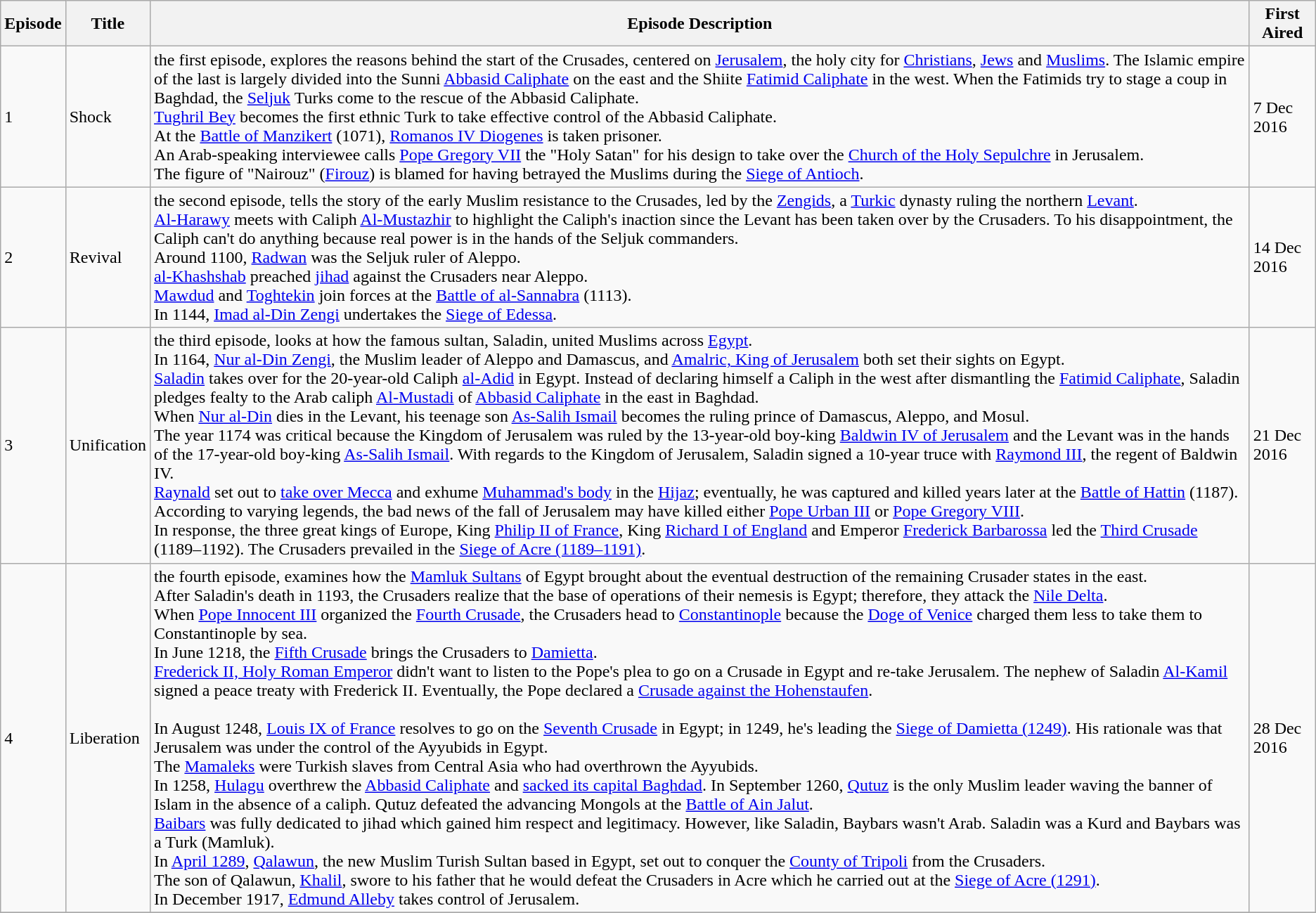<table class="wikitable" border="1">
<tr>
<th>Episode</th>
<th>Title</th>
<th>Episode Description</th>
<th>First Aired</th>
</tr>
<tr>
<td>1</td>
<td>Shock</td>
<td>the first episode, explores the reasons behind the start of the Crusades, centered on <a href='#'>Jerusalem</a>, the holy city for <a href='#'>Christians</a>, <a href='#'>Jews</a> and <a href='#'>Muslims</a>. The Islamic empire of the last is largely divided into the Sunni <a href='#'>Abbasid Caliphate</a> on the east and the Shiite <a href='#'>Fatimid Caliphate</a> in the west. When the Fatimids try to stage a coup in Baghdad, the <a href='#'>Seljuk</a> Turks come to the rescue of the Abbasid Caliphate.<br><a href='#'>Tughril Bey</a> becomes the first ethnic Turk to take effective control of the Abbasid Caliphate.<br>At the <a href='#'>Battle of Manzikert</a> (1071), <a href='#'>Romanos IV Diogenes</a> is taken prisoner.<br>An Arab-speaking interviewee calls <a href='#'>Pope Gregory VII</a> the "Holy Satan" for his design to take over the <a href='#'>Church of the Holy Sepulchre</a> in Jerusalem.<br>The figure of "Nairouz" (<a href='#'>Firouz</a>) is blamed for having betrayed the Muslims during the <a href='#'>Siege of Antioch</a>.</td>
<td>7 Dec 2016</td>
</tr>
<tr>
<td>2</td>
<td>Revival</td>
<td>the second episode, tells the story of the early Muslim resistance to the Crusades, led by the <a href='#'>Zengids</a>, a <a href='#'>Turkic</a> dynasty ruling the northern <a href='#'>Levant</a>.<br><a href='#'>Al-Harawy</a> meets with Caliph <a href='#'>Al-Mustazhir</a> to highlight the Caliph's inaction since the Levant has been taken over by the Crusaders. To his disappointment, the Caliph can't do anything because real power is in the hands of the Seljuk commanders.<br>Around 1100, <a href='#'>Radwan</a> was the Seljuk ruler of Aleppo.<br><a href='#'>al-Khashshab</a> preached <a href='#'>jihad</a> against the Crusaders near Aleppo.<br><a href='#'>Mawdud</a> and <a href='#'>Toghtekin</a> join forces at the <a href='#'>Battle of al-Sannabra</a> (1113).<br>In 1144, <a href='#'>Imad al-Din Zengi</a> undertakes the <a href='#'>Siege of Edessa</a>.</td>
<td>14 Dec 2016</td>
</tr>
<tr>
<td>3</td>
<td>Unification</td>
<td>the third episode, looks at how the famous sultan, Saladin, united Muslims across <a href='#'>Egypt</a>.<br>In 1164, <a href='#'>Nur al-Din Zengi</a>, the Muslim leader of Aleppo and Damascus, and <a href='#'>Amalric, King of Jerusalem</a> both set their sights on Egypt.<br><a href='#'>Saladin</a> takes over for the 20-year-old Caliph <a href='#'>al-Adid</a> in Egypt. Instead of declaring himself a Caliph in the west after dismantling the <a href='#'>Fatimid Caliphate</a>, Saladin pledges fealty to the Arab caliph <a href='#'>Al-Mustadi</a> of <a href='#'>Abbasid Caliphate</a> in the east in Baghdad.<br>When <a href='#'>Nur al-Din</a> dies in the Levant, his teenage son <a href='#'>As-Salih Ismail</a> becomes the ruling prince of Damascus, Aleppo, and Mosul.<br>The year 1174 was critical because the Kingdom of Jerusalem was ruled by the 13-year-old boy-king <a href='#'>Baldwin IV of Jerusalem</a> and the Levant was in the hands of the 17-year-old boy-king <a href='#'>As-Salih Ismail</a>. With regards to the Kingdom of Jerusalem, Saladin signed a 10-year truce with <a href='#'>Raymond III</a>, the regent of Baldwin IV.<br><a href='#'>Raynald</a> set out to <a href='#'>take over Mecca</a> and exhume <a href='#'>Muhammad's body</a> in the <a href='#'>Hijaz</a>; eventually, he was captured and killed years later at the <a href='#'>Battle of Hattin</a> (1187). According to varying legends, the bad news of the fall of Jerusalem may have killed either <a href='#'>Pope Urban III</a> or <a href='#'>Pope Gregory VIII</a>.<br>In response, the three great kings of Europe, King <a href='#'>Philip II of France</a>, King <a href='#'>Richard I of England</a> and Emperor <a href='#'>Frederick Barbarossa</a> led the <a href='#'>Third Crusade</a> (1189–1192). The Crusaders prevailed in the <a href='#'>Siege of Acre (1189–1191)</a>.</td>
<td>21 Dec 2016</td>
</tr>
<tr>
<td>4</td>
<td>Liberation</td>
<td>the fourth episode, examines how the <a href='#'>Mamluk Sultans</a> of Egypt brought about the eventual destruction of the remaining Crusader states in the east.<br>After Saladin's death in 1193, the Crusaders realize that the base of operations of their nemesis is Egypt; therefore, they attack the <a href='#'>Nile Delta</a>.<br>When <a href='#'>Pope Innocent III</a> organized the <a href='#'>Fourth Crusade</a>, the Crusaders head to <a href='#'>Constantinople</a> because the <a href='#'>Doge of Venice</a> charged them less to take them to Constantinople by sea.<br>In June 1218, the <a href='#'>Fifth Crusade</a> brings the Crusaders to <a href='#'>Damietta</a>.<br><a href='#'>Frederick II, Holy Roman Emperor</a> didn't want to listen to the Pope's plea to go on a Crusade in Egypt and re-take Jerusalem. The nephew of Saladin <a href='#'>Al-Kamil</a> signed a peace treaty with Frederick II. Eventually, the Pope declared a <a href='#'>Crusade against the Hohenstaufen</a>.<br><br>In August 1248, <a href='#'>Louis IX of France</a> resolves to go on the <a href='#'>Seventh Crusade</a> in Egypt; in 1249, he's leading the <a href='#'>Siege of Damietta (1249)</a>. His rationale was that Jerusalem was under the control of the Ayyubids in Egypt.<br>The <a href='#'>Mamaleks</a> were Turkish slaves from Central Asia who had overthrown the Ayyubids.<br>In 1258, <a href='#'>Hulagu</a> overthrew the <a href='#'>Abbasid Caliphate</a> and <a href='#'>sacked its capital Baghdad</a>. In September 1260, <a href='#'>Qutuz</a> is the only Muslim leader waving the banner of Islam in the absence of a caliph. Qutuz defeated the advancing Mongols at the <a href='#'>Battle of Ain Jalut</a>.<br><a href='#'>Baibars</a> was fully dedicated to jihad which gained him respect and legitimacy. However, like Saladin, Baybars wasn't Arab. Saladin was a Kurd and Baybars was a Turk (Mamluk).<br>In <a href='#'>April 1289</a>, <a href='#'>Qalawun</a>, the new Muslim Turish Sultan based in Egypt, set out to conquer the <a href='#'>County of Tripoli</a> from the Crusaders.<br>The son of Qalawun, <a href='#'>Khalil</a>, swore to his father that he would defeat the Crusaders in Acre which he carried out at the <a href='#'>Siege of Acre (1291)</a>.<br>In December 1917, <a href='#'>Edmund Alleby</a> takes control of Jerusalem.</td>
<td>28 Dec 2016</td>
</tr>
<tr>
</tr>
</table>
